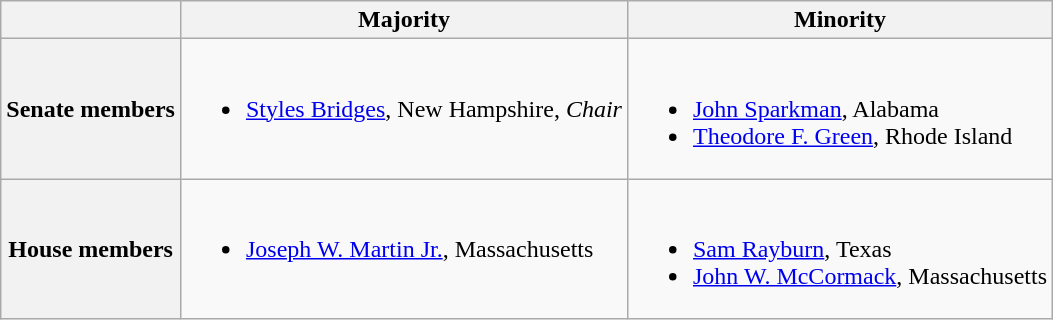<table class=wikitable>
<tr>
<th></th>
<th>Majority</th>
<th>Minority</th>
</tr>
<tr>
<th>Senate members</th>
<td valign="top" ><br><ul><li><a href='#'>Styles Bridges</a>, New Hampshire, <em>Chair</em></li></ul></td>
<td valign="top" ><br><ul><li><a href='#'>John Sparkman</a>, Alabama</li><li><a href='#'>Theodore F. Green</a>, Rhode Island</li></ul></td>
</tr>
<tr>
<th>House members</th>
<td valign="top" ><br><ul><li><a href='#'>Joseph W. Martin Jr.</a>, Massachusetts</li></ul></td>
<td valign="top" ><br><ul><li><a href='#'>Sam Rayburn</a>, Texas</li><li><a href='#'>John W. McCormack</a>, Massachusetts</li></ul></td>
</tr>
</table>
